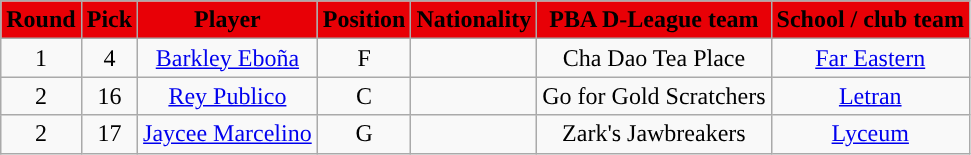<table class="wikitable sortable sortable">
<tr>
<th style="background:#E80006; color:#000000; ">Round</th>
<th style="background:#E80006; color:#000000; ">Pick</th>
<th style="background:#E80006; color:#000000; ">Player</th>
<th style="background:#E80006; color:#000000; ">Position</th>
<th style="background:#E80006; color:#000000; ">Nationality</th>
<th style="background:#E80006; color:#000000; ">PBA D-League team</th>
<th style="background:#E80006; color:#000000; ">School / club team</th>
</tr>
<tr style="text-align: center">
<td>1</td>
<td>4</td>
<td><a href='#'>Barkley Eboña</a></td>
<td>F</td>
<td></td>
<td>Cha Dao Tea Place</td>
<td><a href='#'>Far Eastern</a></td>
</tr>
<tr style="text-align: center">
<td>2</td>
<td>16</td>
<td><a href='#'>Rey Publico</a></td>
<td>C</td>
<td></td>
<td>Go for Gold Scratchers</td>
<td><a href='#'>Letran</a></td>
</tr>
<tr style="text-align: center">
<td>2</td>
<td>17</td>
<td><a href='#'>Jaycee Marcelino</a></td>
<td>G</td>
<td></td>
<td>Zark's Jawbreakers</td>
<td><a href='#'>Lyceum</a></td>
</tr>
</table>
